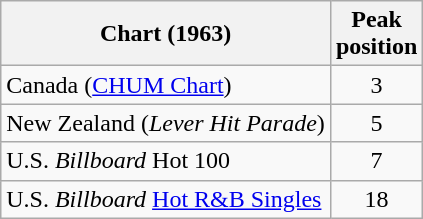<table class="wikitable sortable">
<tr>
<th>Chart (1963)</th>
<th>Peak<br>position</th>
</tr>
<tr>
<td>Canada  (<a href='#'>CHUM Chart</a>)</td>
<td style="text-align:center;">3</td>
</tr>
<tr>
<td>New Zealand (<em>Lever Hit Parade</em>)</td>
<td style="text-align:center;">5</td>
</tr>
<tr>
<td align="left">U.S. <em>Billboard</em> Hot 100</td>
<td align="center">7</td>
</tr>
<tr>
<td align="left">U.S. <em>Billboard</em> <a href='#'>Hot R&B Singles</a></td>
<td align="center">18</td>
</tr>
</table>
